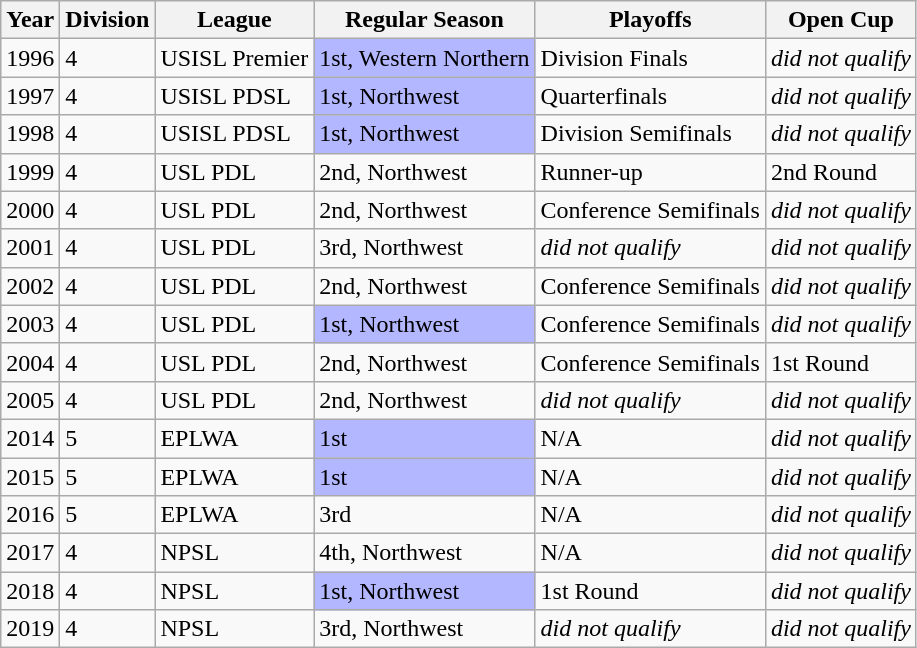<table class="wikitable">
<tr>
<th>Year</th>
<th>Division</th>
<th>League</th>
<th>Regular Season</th>
<th>Playoffs</th>
<th>Open Cup</th>
</tr>
<tr>
<td>1996</td>
<td>4</td>
<td>USISL Premier</td>
<td style="background:#b3b7ff;">1st, Western Northern</td>
<td>Division Finals</td>
<td><em>did not qualify</em></td>
</tr>
<tr>
<td>1997</td>
<td>4</td>
<td>USISL PDSL</td>
<td style="background:#b3b7ff;">1st, Northwest</td>
<td>Quarterfinals</td>
<td><em>did not qualify</em></td>
</tr>
<tr>
<td>1998</td>
<td>4</td>
<td>USISL PDSL</td>
<td style="background:#b3b7ff;">1st, Northwest</td>
<td>Division Semifinals</td>
<td><em>did not qualify</em></td>
</tr>
<tr>
<td>1999</td>
<td>4</td>
<td>USL PDL</td>
<td>2nd, Northwest</td>
<td>Runner-up</td>
<td>2nd Round</td>
</tr>
<tr>
<td>2000</td>
<td>4</td>
<td>USL PDL</td>
<td>2nd, Northwest</td>
<td>Conference Semifinals</td>
<td><em>did not qualify</em></td>
</tr>
<tr>
<td>2001</td>
<td>4</td>
<td>USL PDL</td>
<td>3rd, Northwest</td>
<td><em>did not qualify</em></td>
<td><em>did not qualify</em></td>
</tr>
<tr>
<td>2002</td>
<td>4</td>
<td>USL PDL</td>
<td>2nd, Northwest</td>
<td>Conference Semifinals</td>
<td><em>did not qualify</em></td>
</tr>
<tr>
<td>2003</td>
<td>4</td>
<td>USL PDL</td>
<td style="background:#b3b7ff;">1st, Northwest</td>
<td>Conference Semifinals</td>
<td><em>did not qualify</em></td>
</tr>
<tr>
<td>2004</td>
<td>4</td>
<td>USL PDL</td>
<td>2nd, Northwest</td>
<td>Conference Semifinals</td>
<td>1st Round</td>
</tr>
<tr>
<td>2005</td>
<td>4</td>
<td>USL PDL</td>
<td>2nd, Northwest</td>
<td><em>did not qualify</em></td>
<td><em>did not qualify</em></td>
</tr>
<tr>
<td>2014</td>
<td>5</td>
<td>EPLWA</td>
<td style="background:#b3b7ff;">1st</td>
<td>N/A</td>
<td><em>did not qualify</em></td>
</tr>
<tr>
<td>2015</td>
<td>5</td>
<td>EPLWA</td>
<td style="background:#b3b7ff;">1st</td>
<td>N/A</td>
<td><em>did not qualify</em></td>
</tr>
<tr>
<td>2016</td>
<td>5</td>
<td>EPLWA</td>
<td>3rd</td>
<td>N/A</td>
<td><em>did not qualify</em></td>
</tr>
<tr>
<td>2017</td>
<td>4</td>
<td>NPSL</td>
<td>4th, Northwest</td>
<td>N/A</td>
<td><em>did not qualify</em></td>
</tr>
<tr>
<td>2018</td>
<td>4</td>
<td>NPSL</td>
<td style="background:#b3b7ff;">1st, Northwest</td>
<td>1st Round</td>
<td><em>did not qualify</em></td>
</tr>
<tr>
<td>2019</td>
<td>4</td>
<td>NPSL</td>
<td>3rd, Northwest</td>
<td><em>did not qualify</em></td>
<td><em>did not qualify</em></td>
</tr>
</table>
